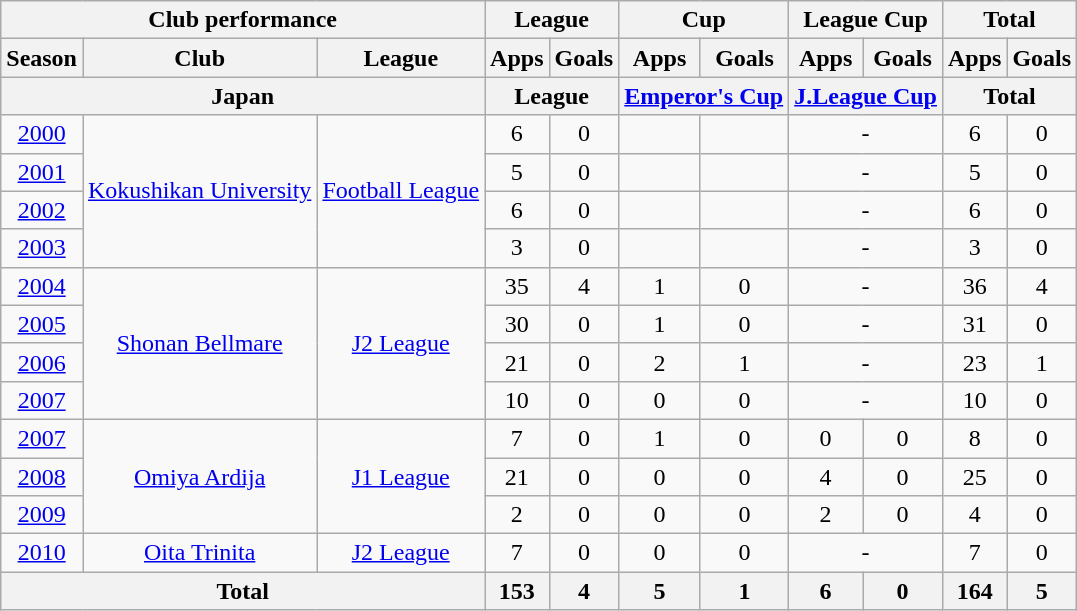<table class="wikitable" style="text-align:center;">
<tr>
<th colspan=3>Club performance</th>
<th colspan=2>League</th>
<th colspan=2>Cup</th>
<th colspan=2>League Cup</th>
<th colspan=2>Total</th>
</tr>
<tr>
<th>Season</th>
<th>Club</th>
<th>League</th>
<th>Apps</th>
<th>Goals</th>
<th>Apps</th>
<th>Goals</th>
<th>Apps</th>
<th>Goals</th>
<th>Apps</th>
<th>Goals</th>
</tr>
<tr>
<th colspan=3>Japan</th>
<th colspan=2>League</th>
<th colspan=2><a href='#'>Emperor's Cup</a></th>
<th colspan=2><a href='#'>J.League Cup</a></th>
<th colspan=2>Total</th>
</tr>
<tr>
<td><a href='#'>2000</a></td>
<td rowspan="4"><a href='#'>Kokushikan University</a></td>
<td rowspan="4"><a href='#'>Football League</a></td>
<td>6</td>
<td>0</td>
<td></td>
<td></td>
<td colspan="2">-</td>
<td>6</td>
<td>0</td>
</tr>
<tr>
<td><a href='#'>2001</a></td>
<td>5</td>
<td>0</td>
<td></td>
<td></td>
<td colspan="2">-</td>
<td>5</td>
<td>0</td>
</tr>
<tr>
<td><a href='#'>2002</a></td>
<td>6</td>
<td>0</td>
<td></td>
<td></td>
<td colspan="2">-</td>
<td>6</td>
<td>0</td>
</tr>
<tr>
<td><a href='#'>2003</a></td>
<td>3</td>
<td>0</td>
<td></td>
<td></td>
<td colspan="2">-</td>
<td>3</td>
<td>0</td>
</tr>
<tr>
<td><a href='#'>2004</a></td>
<td rowspan="4"><a href='#'>Shonan Bellmare</a></td>
<td rowspan="4"><a href='#'>J2 League</a></td>
<td>35</td>
<td>4</td>
<td>1</td>
<td>0</td>
<td colspan="2">-</td>
<td>36</td>
<td>4</td>
</tr>
<tr>
<td><a href='#'>2005</a></td>
<td>30</td>
<td>0</td>
<td>1</td>
<td>0</td>
<td colspan="2">-</td>
<td>31</td>
<td>0</td>
</tr>
<tr>
<td><a href='#'>2006</a></td>
<td>21</td>
<td>0</td>
<td>2</td>
<td>1</td>
<td colspan="2">-</td>
<td>23</td>
<td>1</td>
</tr>
<tr>
<td><a href='#'>2007</a></td>
<td>10</td>
<td>0</td>
<td>0</td>
<td>0</td>
<td colspan="2">-</td>
<td>10</td>
<td>0</td>
</tr>
<tr>
<td><a href='#'>2007</a></td>
<td rowspan="3"><a href='#'>Omiya Ardija</a></td>
<td rowspan="3"><a href='#'>J1 League</a></td>
<td>7</td>
<td>0</td>
<td>1</td>
<td>0</td>
<td>0</td>
<td>0</td>
<td>8</td>
<td>0</td>
</tr>
<tr>
<td><a href='#'>2008</a></td>
<td>21</td>
<td>0</td>
<td>0</td>
<td>0</td>
<td>4</td>
<td>0</td>
<td>25</td>
<td>0</td>
</tr>
<tr>
<td><a href='#'>2009</a></td>
<td>2</td>
<td>0</td>
<td>0</td>
<td>0</td>
<td>2</td>
<td>0</td>
<td>4</td>
<td>0</td>
</tr>
<tr>
<td><a href='#'>2010</a></td>
<td><a href='#'>Oita Trinita</a></td>
<td><a href='#'>J2 League</a></td>
<td>7</td>
<td>0</td>
<td>0</td>
<td>0</td>
<td colspan="2">-</td>
<td>7</td>
<td>0</td>
</tr>
<tr>
<th colspan=3>Total</th>
<th>153</th>
<th>4</th>
<th>5</th>
<th>1</th>
<th>6</th>
<th>0</th>
<th>164</th>
<th>5</th>
</tr>
</table>
